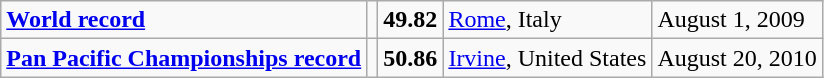<table class="wikitable">
<tr>
<td><strong><a href='#'>World record</a></strong></td>
<td></td>
<td><strong>49.82</strong></td>
<td><a href='#'>Rome</a>, Italy</td>
<td>August 1, 2009</td>
</tr>
<tr>
<td><strong><a href='#'>Pan Pacific Championships record</a></strong></td>
<td></td>
<td><strong>50.86</strong></td>
<td><a href='#'>Irvine</a>, United States</td>
<td>August 20, 2010</td>
</tr>
</table>
